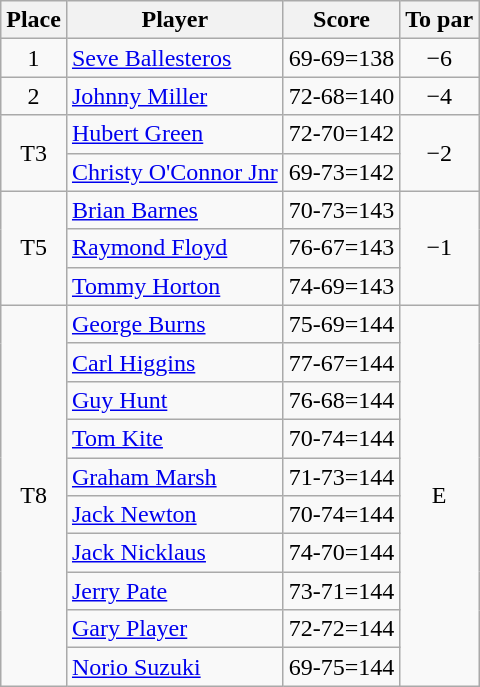<table class="wikitable">
<tr>
<th>Place</th>
<th>Player</th>
<th>Score</th>
<th>To par</th>
</tr>
<tr>
<td align=center>1</td>
<td> <a href='#'>Seve Ballesteros</a></td>
<td align=center>69-69=138</td>
<td align=center>−6</td>
</tr>
<tr>
<td align=center>2</td>
<td> <a href='#'>Johnny Miller</a></td>
<td align=center>72-68=140</td>
<td align=center>−4</td>
</tr>
<tr>
<td rowspan="2" align=center>T3</td>
<td> <a href='#'>Hubert Green</a></td>
<td align=center>72-70=142</td>
<td rowspan="2" align=center>−2</td>
</tr>
<tr>
<td> <a href='#'>Christy O'Connor Jnr</a></td>
<td align=center>69-73=142</td>
</tr>
<tr>
<td rowspan="3" align=center>T5</td>
<td> <a href='#'>Brian Barnes</a></td>
<td align=center>70-73=143</td>
<td rowspan="3" align=center>−1</td>
</tr>
<tr>
<td> <a href='#'>Raymond Floyd</a></td>
<td align=center>76-67=143</td>
</tr>
<tr>
<td> <a href='#'>Tommy Horton</a></td>
<td align=center>74-69=143</td>
</tr>
<tr>
<td rowspan="10" align=center>T8</td>
<td> <a href='#'>George Burns</a></td>
<td align=center>75-69=144</td>
<td rowspan="10" align=center>E</td>
</tr>
<tr>
<td> <a href='#'>Carl Higgins</a></td>
<td align=center>77-67=144</td>
</tr>
<tr>
<td> <a href='#'>Guy Hunt</a></td>
<td align=center>76-68=144</td>
</tr>
<tr>
<td> <a href='#'>Tom Kite</a></td>
<td align=center>70-74=144</td>
</tr>
<tr>
<td> <a href='#'>Graham Marsh</a></td>
<td align=center>71-73=144</td>
</tr>
<tr>
<td> <a href='#'>Jack Newton</a></td>
<td align=center>70-74=144</td>
</tr>
<tr>
<td> <a href='#'>Jack Nicklaus</a></td>
<td align=center>74-70=144</td>
</tr>
<tr>
<td> <a href='#'>Jerry Pate</a></td>
<td align=center>73-71=144</td>
</tr>
<tr>
<td> <a href='#'>Gary Player</a></td>
<td align=center>72-72=144</td>
</tr>
<tr>
<td> <a href='#'>Norio Suzuki</a></td>
<td align=center>69-75=144</td>
</tr>
</table>
